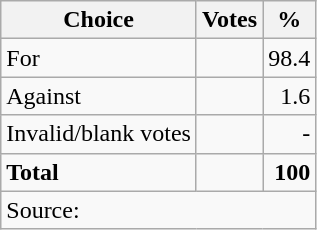<table class=wikitable style=text-align:right>
<tr>
<th>Choice</th>
<th>Votes</th>
<th>%</th>
</tr>
<tr>
<td align=left>For</td>
<td></td>
<td>98.4</td>
</tr>
<tr>
<td align=left>Against</td>
<td></td>
<td>1.6</td>
</tr>
<tr>
<td align=left>Invalid/blank votes</td>
<td></td>
<td>-</td>
</tr>
<tr>
<td align=left><strong>Total</strong></td>
<td><strong> </strong></td>
<td><strong>100</strong></td>
</tr>
<tr>
<td colspan=3 align=left>Source: </td>
</tr>
</table>
